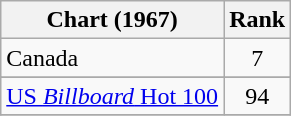<table class="wikitable">
<tr>
<th>Chart (1967)</th>
<th style="text-align:center;">Rank</th>
</tr>
<tr>
<td>Canada</td>
<td style="text-align:center;">7</td>
</tr>
<tr>
</tr>
<tr>
<td><a href='#'>US <em>Billboard</em> Hot 100</a></td>
<td style="text-align:center;">94</td>
</tr>
<tr>
</tr>
</table>
